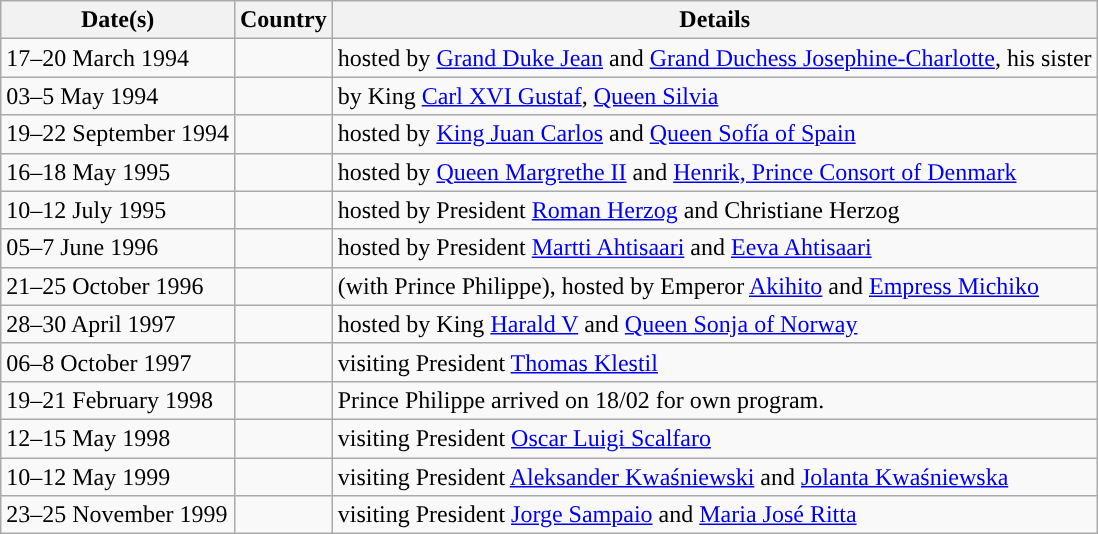<table class="wikitable">
<tr>
<th>Date(s)</th>
<th>Country</th>
<th>Details</th>
</tr>
<tr>
<td>17–20 March 1994</td>
<td></td>
<td>hosted by <a href='#'>Grand Duke Jean</a> and <a href='#'>Grand Duchess Josephine-Charlotte</a>, his sister</td>
</tr>
<tr>
<td>03–5 May 1994</td>
<td></td>
<td>by King <a href='#'>Carl XVI Gustaf</a>, <a href='#'>Queen Silvia</a></td>
</tr>
<tr>
<td>19–22 September 1994</td>
<td></td>
<td>hosted by <a href='#'>King Juan Carlos</a> and <a href='#'>Queen Sofía of Spain</a></td>
</tr>
<tr>
<td>16–18 May 1995</td>
<td></td>
<td>hosted by <a href='#'>Queen Margrethe II</a> and <a href='#'>Henrik, Prince Consort of Denmark</a></td>
</tr>
<tr>
<td>10–12 July 1995</td>
<td></td>
<td>hosted by President <a href='#'>Roman Herzog</a> and Christiane Herzog</td>
</tr>
<tr>
<td>05–7 June 1996</td>
<td></td>
<td>hosted by President <a href='#'>Martti Ahtisaari</a> and <a href='#'>Eeva Ahtisaari</a></td>
</tr>
<tr>
<td>21–25 October 1996</td>
<td></td>
<td>(with Prince Philippe), hosted by Emperor <a href='#'>Akihito</a> and <a href='#'>Empress Michiko</a></td>
</tr>
<tr>
<td>28–30 April 1997</td>
<td></td>
<td>hosted by King <a href='#'>Harald V</a> and <a href='#'>Queen Sonja of Norway</a></td>
</tr>
<tr>
<td>06–8 October 1997</td>
<td></td>
<td>visiting President <a href='#'>Thomas Klestil</a></td>
</tr>
<tr>
<td>19–21 February 1998</td>
<td></td>
<td>Prince Philippe arrived on 18/02 for own program.</td>
</tr>
<tr>
<td>12–15 May 1998</td>
<td></td>
<td>visiting President <a href='#'>Oscar Luigi Scalfaro</a></td>
</tr>
<tr>
<td>10–12 May 1999</td>
<td></td>
<td>visiting President <a href='#'>Aleksander Kwaśniewski</a> and <a href='#'>Jolanta Kwaśniewska</a></td>
</tr>
<tr>
<td>23–25 November 1999</td>
<td></td>
<td>visiting President <a href='#'>Jorge Sampaio</a> and <a href='#'>Maria José Ritta</a></td>
</tr>
</table>
